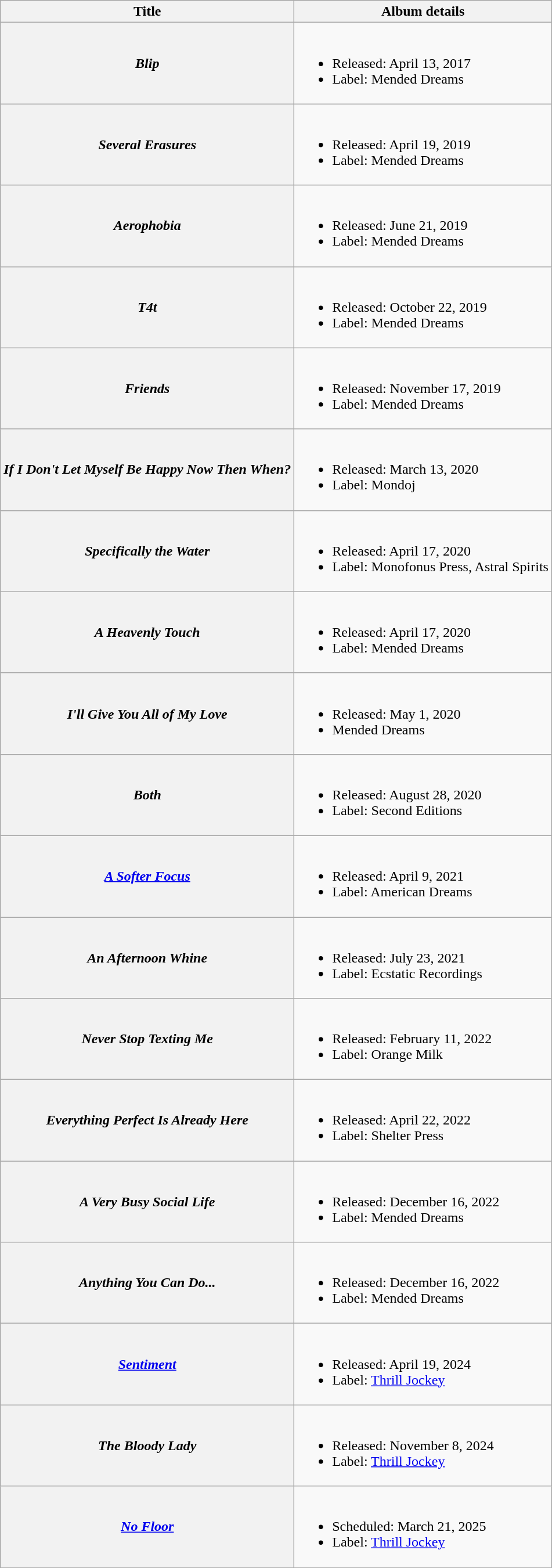<table class="wikitable plainrowheaders">
<tr>
<th>Title</th>
<th>Album details</th>
</tr>
<tr>
<th scope=row><em>Blip</em></th>
<td><br><ul><li>Released: April 13, 2017</li><li>Label: Mended Dreams</li></ul></td>
</tr>
<tr>
<th scope=row><em>Several Erasures</em></th>
<td><br><ul><li>Released: April 19, 2019</li><li>Label: Mended Dreams</li></ul></td>
</tr>
<tr>
<th scope=row><em>Aerophobia</em></th>
<td><br><ul><li>Released: June 21, 2019</li><li>Label: Mended Dreams</li></ul></td>
</tr>
<tr>
<th scope=row><em>T4t</em></th>
<td><br><ul><li>Released: October 22, 2019</li><li>Label: Mended Dreams</li></ul></td>
</tr>
<tr>
<th scope=row><em>Friends</em></th>
<td><br><ul><li>Released: November 17, 2019</li><li>Label: Mended Dreams</li></ul></td>
</tr>
<tr>
<th scope=row><em>If I Don't Let Myself Be Happy Now Then When?</em><br></th>
<td><br><ul><li>Released: March 13, 2020</li><li>Label: Mondoj</li></ul></td>
</tr>
<tr>
<th scope=row><em>Specifically the Water</em><br></th>
<td><br><ul><li>Released: April 17, 2020</li><li>Label: Monofonus Press, Astral Spirits</li></ul></td>
</tr>
<tr>
<th scope=row><em>A Heavenly Touch</em></th>
<td><br><ul><li>Released: April 17, 2020</li><li>Label: Mended Dreams</li></ul></td>
</tr>
<tr>
<th scope=row><em>I'll Give You All of My Love</em></th>
<td><br><ul><li>Released: May 1, 2020</li><li>Mended Dreams</li></ul></td>
</tr>
<tr>
<th scope=row><em>Both</em></th>
<td><br><ul><li>Released: August 28, 2020</li><li>Label: Second Editions</li></ul></td>
</tr>
<tr>
<th scope=row><em><a href='#'>A Softer Focus</a></em></th>
<td><br><ul><li>Released: April 9, 2021</li><li>Label: American Dreams</li></ul></td>
</tr>
<tr>
<th scope=row><em>An Afternoon Whine</em><br></th>
<td><br><ul><li>Released: July 23, 2021</li><li>Label: Ecstatic Recordings</li></ul></td>
</tr>
<tr>
<th scope=row><em>Never Stop Texting Me</em><br></th>
<td><br><ul><li>Released: February 11, 2022</li><li>Label: Orange Milk</li></ul></td>
</tr>
<tr>
<th scope=row><em>Everything Perfect Is Already Here</em></th>
<td><br><ul><li>Released: April 22, 2022</li><li>Label: Shelter Press</li></ul></td>
</tr>
<tr>
<th scope=row><em>A Very Busy Social Life</em><br></th>
<td><br><ul><li>Released: December 16, 2022</li><li>Label: Mended Dreams</li></ul></td>
</tr>
<tr>
<th scope=row><em>Anything You Can Do...</em><br></th>
<td><br><ul><li>Released: December 16, 2022</li><li>Label: Mended Dreams</li></ul></td>
</tr>
<tr>
<th scope=row><a href='#'><em>Sentiment</em></a></th>
<td><br><ul><li>Released: April 19, 2024</li><li>Label: <a href='#'>Thrill Jockey</a></li></ul></td>
</tr>
<tr>
<th scope=row><em>The Bloody Lady</em></th>
<td><br><ul><li>Released: November 8, 2024</li><li>Label: <a href='#'>Thrill Jockey</a></li></ul></td>
</tr>
<tr>
<th scope=row><em><a href='#'>No Floor</a></em></th>
<td><br><ul><li>Scheduled: March 21, 2025</li><li>Label: <a href='#'>Thrill Jockey</a></li></ul></td>
</tr>
</table>
